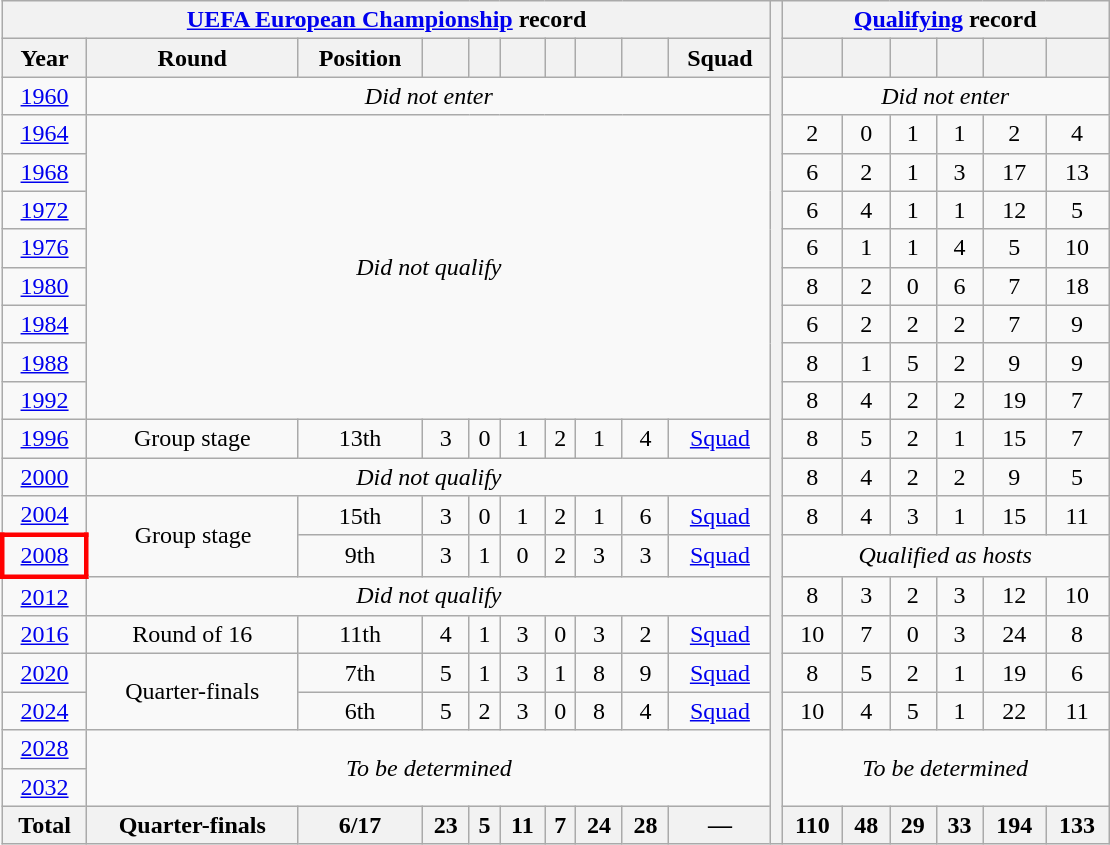<table class="wikitable" style="text-align: center;">
<tr>
<th colspan=10><a href='#'>UEFA European Championship</a> record</th>
<th width=1% rowspan=22></th>
<th colspan=7><a href='#'>Qualifying</a> record</th>
</tr>
<tr>
<th>Year</th>
<th>Round</th>
<th>Position</th>
<th></th>
<th></th>
<th></th>
<th></th>
<th></th>
<th></th>
<th>Squad</th>
<th></th>
<th></th>
<th></th>
<th></th>
<th></th>
<th></th>
</tr>
<tr>
<td> <a href='#'>1960</a></td>
<td colspan=9><em>Did not enter</em></td>
<td colspan=7><em>Did not enter</em></td>
</tr>
<tr>
<td> <a href='#'>1964</a></td>
<td colspan=9 rowspan=8><em>Did not qualify</em></td>
<td>2</td>
<td>0</td>
<td>1</td>
<td>1</td>
<td>2</td>
<td>4</td>
</tr>
<tr>
<td> <a href='#'>1968</a></td>
<td>6</td>
<td>2</td>
<td>1</td>
<td>3</td>
<td>17</td>
<td>13</td>
</tr>
<tr>
<td> <a href='#'>1972</a></td>
<td>6</td>
<td>4</td>
<td>1</td>
<td>1</td>
<td>12</td>
<td>5</td>
</tr>
<tr>
<td> <a href='#'>1976</a></td>
<td>6</td>
<td>1</td>
<td>1</td>
<td>4</td>
<td>5</td>
<td>10</td>
</tr>
<tr>
<td> <a href='#'>1980</a></td>
<td>8</td>
<td>2</td>
<td>0</td>
<td>6</td>
<td>7</td>
<td>18</td>
</tr>
<tr>
<td> <a href='#'>1984</a></td>
<td>6</td>
<td>2</td>
<td>2</td>
<td>2</td>
<td>7</td>
<td>9</td>
</tr>
<tr>
<td> <a href='#'>1988</a></td>
<td>8</td>
<td>1</td>
<td>5</td>
<td>2</td>
<td>9</td>
<td>9</td>
</tr>
<tr>
<td> <a href='#'>1992</a></td>
<td>8</td>
<td>4</td>
<td>2</td>
<td>2</td>
<td>19</td>
<td>7</td>
</tr>
<tr>
<td> <a href='#'>1996</a></td>
<td>Group stage</td>
<td>13th</td>
<td>3</td>
<td>0</td>
<td>1</td>
<td>2</td>
<td>1</td>
<td>4</td>
<td><a href='#'>Squad</a></td>
<td>8</td>
<td>5</td>
<td>2</td>
<td>1</td>
<td>15</td>
<td>7</td>
</tr>
<tr>
<td>  <a href='#'>2000</a></td>
<td colspan=9><em>Did not qualify</em></td>
<td>8</td>
<td>4</td>
<td>2</td>
<td>2</td>
<td>9</td>
<td>5</td>
</tr>
<tr>
<td> <a href='#'>2004</a></td>
<td rowspan=2>Group stage</td>
<td>15th</td>
<td>3</td>
<td>0</td>
<td>1</td>
<td>2</td>
<td>1</td>
<td>6</td>
<td><a href='#'>Squad</a></td>
<td>8</td>
<td>4</td>
<td>3</td>
<td>1</td>
<td>15</td>
<td>11</td>
</tr>
<tr>
<td style="border: 3px solid red">  <a href='#'>2008</a></td>
<td>9th</td>
<td>3</td>
<td>1</td>
<td>0</td>
<td>2</td>
<td>3</td>
<td>3</td>
<td><a href='#'>Squad</a></td>
<td colspan=7><em>Qualified as hosts</em></td>
</tr>
<tr>
<td>  <a href='#'>2012</a></td>
<td colspan=9><em>Did not qualify</em></td>
<td>8</td>
<td>3</td>
<td>2</td>
<td>3</td>
<td>12</td>
<td>10</td>
</tr>
<tr>
<td> <a href='#'>2016</a></td>
<td>Round of 16</td>
<td>11th</td>
<td>4</td>
<td>1</td>
<td>3</td>
<td>0</td>
<td>3</td>
<td>2</td>
<td><a href='#'>Squad</a></td>
<td>10</td>
<td>7</td>
<td>0</td>
<td>3</td>
<td>24</td>
<td>8</td>
</tr>
<tr>
<td> <a href='#'>2020</a></td>
<td rowspan=2>Quarter-finals</td>
<td>7th</td>
<td>5</td>
<td>1</td>
<td>3</td>
<td>1</td>
<td>8</td>
<td>9</td>
<td><a href='#'>Squad</a></td>
<td>8</td>
<td>5</td>
<td>2</td>
<td>1</td>
<td>19</td>
<td>6</td>
</tr>
<tr>
<td> <a href='#'>2024</a></td>
<td>6th</td>
<td>5</td>
<td>2</td>
<td>3</td>
<td>0</td>
<td>8</td>
<td>4</td>
<td><a href='#'>Squad</a></td>
<td>10</td>
<td>4</td>
<td>5</td>
<td>1</td>
<td>22</td>
<td>11</td>
</tr>
<tr>
<td>  <a href='#'>2028</a></td>
<td colspan=9 rowspan=2><em>To be determined</em></td>
<td colspan=7 rowspan=2><em>To be determined</em></td>
</tr>
<tr>
<td>  <a href='#'>2032</a></td>
</tr>
<tr>
<th>Total</th>
<th>Quarter-finals</th>
<th>6/17</th>
<th>23</th>
<th>5</th>
<th>11</th>
<th>7</th>
<th>24</th>
<th>28</th>
<th>—</th>
<th>110</th>
<th>48</th>
<th>29</th>
<th>33</th>
<th>194</th>
<th>133</th>
</tr>
</table>
